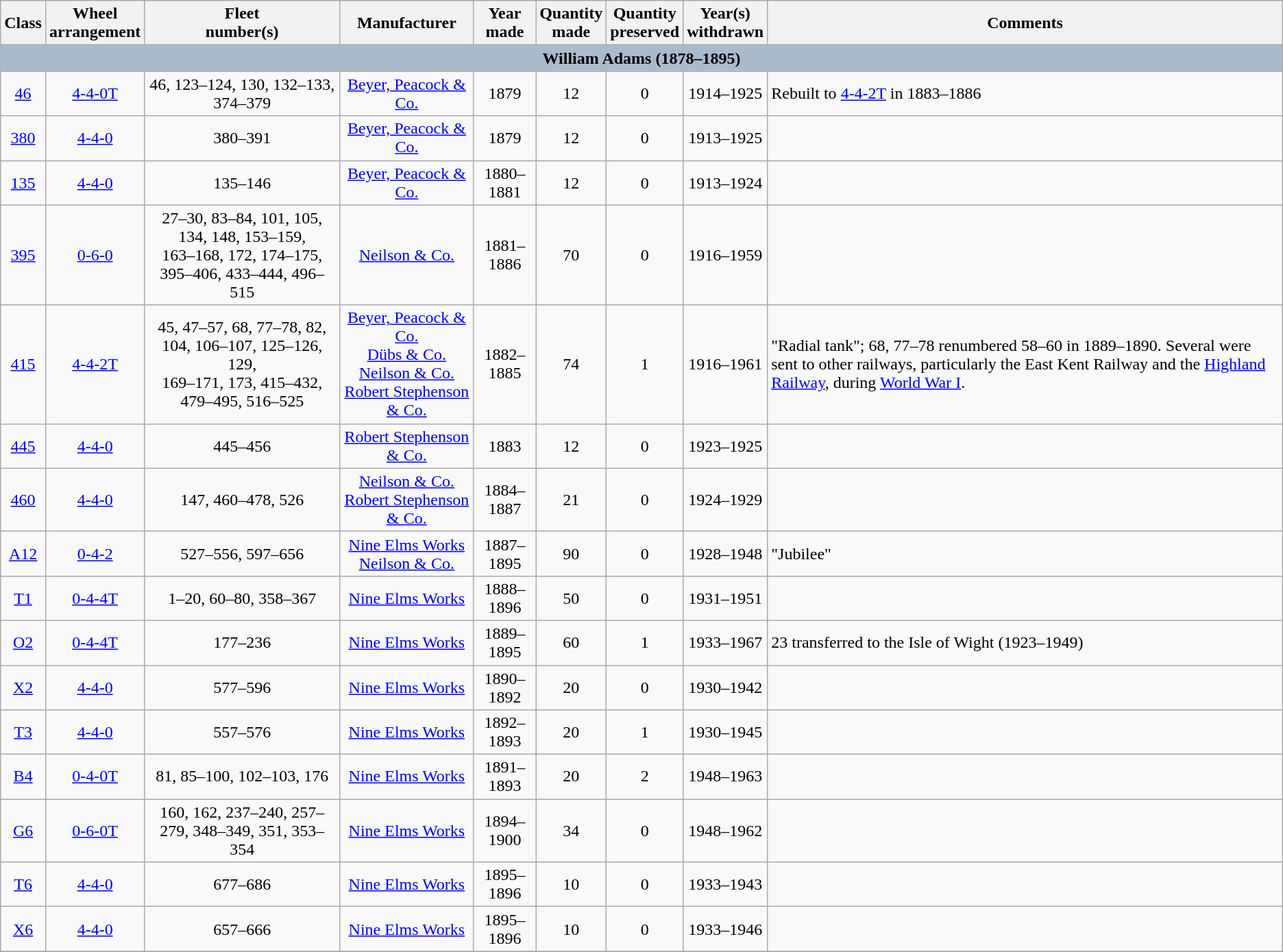<table class="wikitable" style="text-align:center">
<tr>
<th>Class</th>
<th>Wheel<br>arrangement</th>
<th>Fleet<br>number(s)</th>
<th>Manufacturer</th>
<th>Year made</th>
<th>Quantity<br>made</th>
<th>Quantity<br>preserved</th>
<th>Year(s)<br>withdrawn</th>
<th>Comments</th>
</tr>
<tr style="Background:#AABBCC; font-weight:bold">
<td colspan=9>William Adams (1878–1895)</td>
</tr>
<tr>
<td><a href='#'>46</a></td>
<td><a href='#'>4-4-0T</a></td>
<td>46, 123–124, 130, 132–133, 374–379</td>
<td><a href='#'>Beyer, Peacock & Co.</a></td>
<td>1879</td>
<td>12</td>
<td>0</td>
<td>1914–1925</td>
<td style="text-align:left">Rebuilt to <a href='#'>4-4-2T</a> in 1883–1886</td>
</tr>
<tr>
<td><a href='#'>380</a></td>
<td><a href='#'>4-4-0</a></td>
<td>380–391</td>
<td><a href='#'>Beyer, Peacock & Co.</a></td>
<td>1879</td>
<td>12</td>
<td>0</td>
<td>1913–1925</td>
<td style="text-align:left"></td>
</tr>
<tr>
<td><a href='#'>135</a></td>
<td><a href='#'>4-4-0</a></td>
<td>135–146</td>
<td><a href='#'>Beyer, Peacock & Co.</a></td>
<td>1880–1881</td>
<td>12</td>
<td>0</td>
<td>1913–1924</td>
<td style="text-align:left"></td>
</tr>
<tr>
<td><a href='#'>395</a></td>
<td><a href='#'>0-6-0</a></td>
<td>27–30, 83–84, 101, 105, 134, 148, 153–159,<br>163–168, 172, 174–175, 395–406, 433–444, 496–515</td>
<td><a href='#'>Neilson & Co.</a></td>
<td>1881–1886</td>
<td>70</td>
<td>0</td>
<td>1916–1959</td>
<td style="text-align:left"></td>
</tr>
<tr>
<td><a href='#'>415</a></td>
<td><a href='#'>4-4-2T</a></td>
<td>45, 47–57, 68, 77–78, 82, 104, 106–107, 125–126, 129,<br>169–171, 173, 415–432, 479–495, 516–525</td>
<td><a href='#'>Beyer, Peacock & Co.</a><br><a href='#'>Dübs & Co.</a><br><a href='#'>Neilson & Co.</a><br><a href='#'>Robert Stephenson & Co.</a></td>
<td>1882–1885</td>
<td>74</td>
<td>1</td>
<td>1916–1961</td>
<td style="text-align:left">"Radial tank"; 68, 77–78 renumbered 58–60 in 1889–1890. Several were sent to other railways, particularly the East Kent Railway and the <a href='#'>Highland Railway</a>, during <a href='#'>World War I</a>.</td>
</tr>
<tr>
<td><a href='#'>445</a></td>
<td><a href='#'>4-4-0</a></td>
<td>445–456</td>
<td><a href='#'>Robert Stephenson & Co.</a></td>
<td>1883</td>
<td>12</td>
<td>0</td>
<td>1923–1925</td>
<td style="text-align:left"></td>
</tr>
<tr>
<td><a href='#'>460</a></td>
<td><a href='#'>4-4-0</a></td>
<td>147, 460–478, 526</td>
<td><a href='#'>Neilson & Co.</a><br><a href='#'>Robert Stephenson & Co.</a></td>
<td>1884–1887</td>
<td>21</td>
<td>0</td>
<td>1924–1929</td>
<td style="text-align:left"></td>
</tr>
<tr>
<td><a href='#'>A12</a></td>
<td><a href='#'>0-4-2</a></td>
<td>527–556, 597–656</td>
<td><a href='#'>Nine Elms Works</a><br><a href='#'>Neilson & Co.</a></td>
<td>1887–1895</td>
<td>90</td>
<td>0</td>
<td>1928–1948</td>
<td style="text-align:left">"Jubilee"</td>
</tr>
<tr>
<td><a href='#'>T1</a></td>
<td><a href='#'>0-4-4T</a></td>
<td>1–20, 60–80, 358–367</td>
<td><a href='#'>Nine Elms Works</a></td>
<td>1888–1896</td>
<td>50</td>
<td>0</td>
<td>1931–1951</td>
<td style="text-align:left"></td>
</tr>
<tr>
<td><a href='#'>O2</a></td>
<td><a href='#'>0-4-4T</a></td>
<td>177–236</td>
<td><a href='#'>Nine Elms Works</a></td>
<td>1889–1895</td>
<td>60</td>
<td>1</td>
<td>1933–1967</td>
<td style="text-align:left">23 transferred to the Isle of Wight (1923–1949)</td>
</tr>
<tr>
<td><a href='#'>X2</a></td>
<td><a href='#'>4-4-0</a></td>
<td>577–596</td>
<td><a href='#'>Nine Elms Works</a></td>
<td>1890–1892</td>
<td>20</td>
<td>0</td>
<td>1930–1942</td>
<td style="text-align:left"></td>
</tr>
<tr>
<td><a href='#'>T3</a></td>
<td><a href='#'>4-4-0</a></td>
<td>557–576</td>
<td><a href='#'>Nine Elms Works</a></td>
<td>1892–1893</td>
<td>20</td>
<td>1</td>
<td>1930–1945</td>
<td style="text-align:left"></td>
</tr>
<tr>
<td><a href='#'>B4</a></td>
<td><a href='#'>0-4-0T</a></td>
<td>81, 85–100, 102–103, 176</td>
<td><a href='#'>Nine Elms Works</a></td>
<td>1891–1893</td>
<td>20</td>
<td>2</td>
<td>1948–1963</td>
<td style="text-align:left"></td>
</tr>
<tr>
<td><a href='#'>G6</a></td>
<td><a href='#'>0-6-0T</a></td>
<td>160, 162, 237–240, 257–279, 348–349, 351, 353–354</td>
<td><a href='#'>Nine Elms Works</a></td>
<td>1894–1900</td>
<td>34</td>
<td>0</td>
<td>1948–1962</td>
<td style="text-align:left"></td>
</tr>
<tr>
<td><a href='#'>T6</a></td>
<td><a href='#'>4-4-0</a></td>
<td>677–686</td>
<td><a href='#'>Nine Elms Works</a></td>
<td>1895–1896</td>
<td>10</td>
<td>0</td>
<td>1933–1943</td>
<td style="text-align:left"></td>
</tr>
<tr>
<td><a href='#'>X6</a></td>
<td><a href='#'>4-4-0</a></td>
<td>657–666</td>
<td><a href='#'>Nine Elms Works</a></td>
<td>1895–1896</td>
<td>10</td>
<td>0</td>
<td>1933–1946</td>
<td style="text-align:left"></td>
</tr>
<tr>
</tr>
</table>
